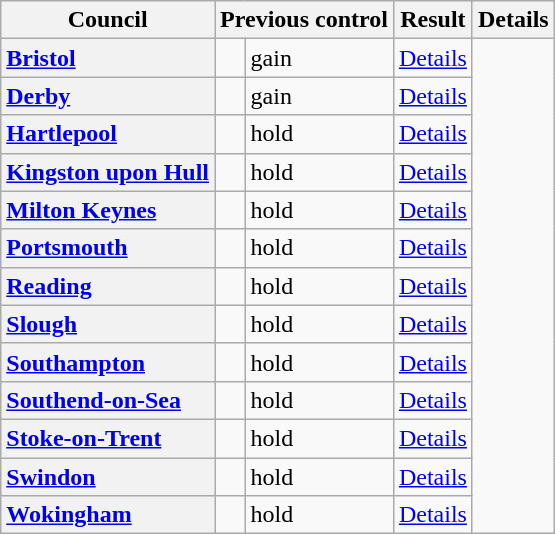<table class="wikitable sortable" border="1">
<tr>
<th scope="col">Council</th>
<th colspan=2>Previous control</th>
<th colspan=2>Result</th>
<th class="unsortable" scope="col">Details</th>
</tr>
<tr>
<th scope="row" style="text-align: left;"><a href='#'>Bristol</a></th>
<td></td>
<td> gain</td>
<td><a href='#'>Details</a></td>
</tr>
<tr>
<th scope="row" style="text-align: left;"><a href='#'>Derby</a></th>
<td></td>
<td> gain</td>
<td><a href='#'>Details</a></td>
</tr>
<tr>
<th scope="row" style="text-align: left;"><a href='#'>Hartlepool</a></th>
<td></td>
<td> hold</td>
<td><a href='#'>Details</a></td>
</tr>
<tr>
<th scope="row" style="text-align: left;"><a href='#'>Kingston upon Hull</a></th>
<td></td>
<td> hold</td>
<td><a href='#'>Details</a></td>
</tr>
<tr>
<th scope="row" style="text-align: left;"><a href='#'>Milton Keynes</a></th>
<td></td>
<td> hold</td>
<td><a href='#'>Details</a></td>
</tr>
<tr>
<th scope="row" style="text-align: left;"><a href='#'>Portsmouth</a></th>
<td></td>
<td> hold</td>
<td><a href='#'>Details</a></td>
</tr>
<tr>
<th scope="row" style="text-align: left;"><a href='#'>Reading</a></th>
<td></td>
<td> hold</td>
<td><a href='#'>Details</a></td>
</tr>
<tr>
<th scope="row" style="text-align: left;"><a href='#'>Slough</a></th>
<td></td>
<td> hold</td>
<td><a href='#'>Details</a></td>
</tr>
<tr>
<th scope="row" style="text-align: left;"><a href='#'>Southampton</a></th>
<td></td>
<td> hold</td>
<td><a href='#'>Details</a></td>
</tr>
<tr>
<th scope="row" style="text-align: left;"><a href='#'>Southend-on-Sea</a></th>
<td></td>
<td> hold</td>
<td><a href='#'>Details</a></td>
</tr>
<tr>
<th scope="row" style="text-align: left;"><a href='#'>Stoke-on-Trent</a></th>
<td></td>
<td> hold</td>
<td><a href='#'>Details</a></td>
</tr>
<tr>
<th scope="row" style="text-align: left;"><a href='#'>Swindon</a></th>
<td></td>
<td> hold</td>
<td><a href='#'>Details</a></td>
</tr>
<tr>
<th scope="row" style="text-align: left;"><a href='#'>Wokingham</a></th>
<td></td>
<td> hold</td>
<td><a href='#'>Details</a></td>
</tr>
</table>
